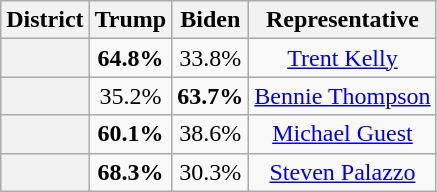<table class=wikitable>
<tr>
<th>District</th>
<th>Trump</th>
<th>Biden</th>
<th>Representative</th>
</tr>
<tr align=center>
<th></th>
<td><strong>64.8%</strong></td>
<td>33.8%</td>
<td><a href='#'>Trent Kelly</a></td>
</tr>
<tr align=center>
<th></th>
<td>35.2%</td>
<td><strong>63.7%</strong></td>
<td><a href='#'>Bennie Thompson</a></td>
</tr>
<tr align=center>
<th></th>
<td><strong>60.1%</strong></td>
<td>38.6%</td>
<td><a href='#'>Michael Guest</a></td>
</tr>
<tr align=center>
<th></th>
<td><strong>68.3%</strong></td>
<td>30.3%</td>
<td><a href='#'>Steven Palazzo</a></td>
</tr>
</table>
